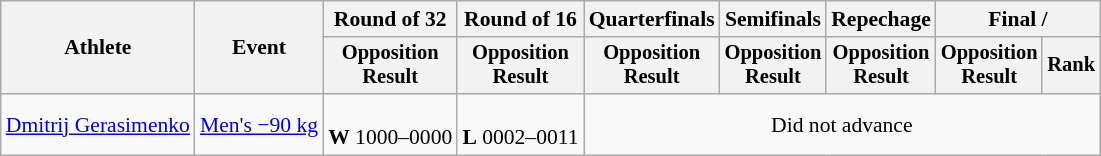<table class="wikitable" style="font-size:90%">
<tr>
<th rowspan=2>Athlete</th>
<th rowspan=2>Event</th>
<th>Round of 32</th>
<th>Round of 16</th>
<th>Quarterfinals</th>
<th>Semifinals</th>
<th>Repechage</th>
<th colspan=2>Final / </th>
</tr>
<tr style="font-size:95%">
<th>Opposition<br>Result</th>
<th>Opposition<br>Result</th>
<th>Opposition<br>Result</th>
<th>Opposition<br>Result</th>
<th>Opposition<br>Result</th>
<th>Opposition<br>Result</th>
<th>Rank</th>
</tr>
<tr align=center>
<td align=left><a href='#'>Dmitrij Gerasimenko</a></td>
<td align=left><a href='#'>Men's −90 kg</a></td>
<td><br><strong>W</strong> 1000–0000</td>
<td><br><strong>L</strong> 0002–0011</td>
<td colspan=5>Did not advance</td>
</tr>
</table>
